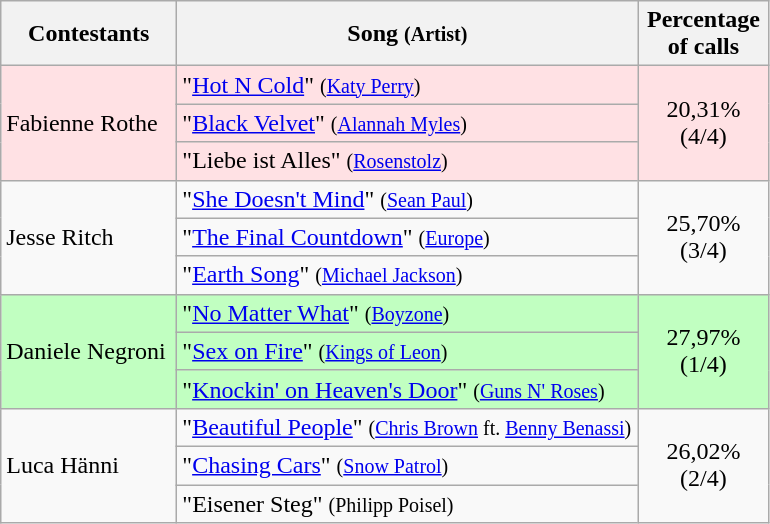<table class="wikitable">
<tr ">
<th style="width:110px;">Contestants</th>
<th style="width:300px;">Song <small>(Artist)</small></th>
<th style="width:80px;">Percentage of calls</th>
</tr>
<tr bgcolor="#FFE1E4">
<td align="left" rowspan=3>Fabienne Rothe</td>
<td align="left">"<a href='#'>Hot N Cold</a>" <small>(<a href='#'>Katy Perry</a>)</small></td>
<td style="text-align:center;" rowspan=3>20,31% (4/4)</td>
</tr>
<tr bgcolor="#FFE1E4">
<td align="left">"<a href='#'>Black Velvet</a>" <small>(<a href='#'>Alannah Myles</a>)</small></td>
</tr>
<tr bgcolor="#FFE1E4">
<td align="left">"Liebe ist Alles" <small>(<a href='#'>Rosenstolz</a>)</small></td>
</tr>
<tr>
<td align="left" rowspan=3>Jesse Ritch</td>
<td align="left">"<a href='#'>She Doesn't Mind</a>" <small>(<a href='#'>Sean Paul</a>)</small></td>
<td style="text-align:center;" rowspan=3>25,70% (3/4)</td>
</tr>
<tr>
<td align="left">"<a href='#'>The Final Countdown</a>" <small>(<a href='#'>Europe</a>)</small></td>
</tr>
<tr>
<td align="left">"<a href='#'>Earth Song</a>" <small>(<a href='#'>Michael Jackson</a>)</small></td>
</tr>
<tr style="background:#c1ffc1;">
<td align="left" rowspan=3>Daniele Negroni</td>
<td align="left">"<a href='#'>No Matter What</a>" <small>(<a href='#'>Boyzone</a>)</small></td>
<td style="text-align:center;" rowspan=3>27,97% (1/4)</td>
</tr>
<tr style="background:#c1ffc1;">
<td align="left">"<a href='#'>Sex on Fire</a>" <small>(<a href='#'>Kings of Leon</a>)</small></td>
</tr>
<tr style="background:#c1ffc1;">
<td align="left">"<a href='#'>Knockin' on Heaven's Door</a>" <small>(<a href='#'>Guns N' Roses</a>)</small></td>
</tr>
<tr>
<td align="left" rowspan=3>Luca Hänni</td>
<td align="left">"<a href='#'>Beautiful People</a>" <small>(<a href='#'>Chris Brown</a> ft. <a href='#'>Benny Benassi</a>)</small></td>
<td style="text-align:center;" rowspan=3>26,02% (2/4)</td>
</tr>
<tr>
<td align="left">"<a href='#'>Chasing Cars</a>" <small>(<a href='#'>Snow Patrol</a>)</small></td>
</tr>
<tr>
<td align="left">"Eisener Steg" <small>(Philipp Poisel)</small></td>
</tr>
</table>
